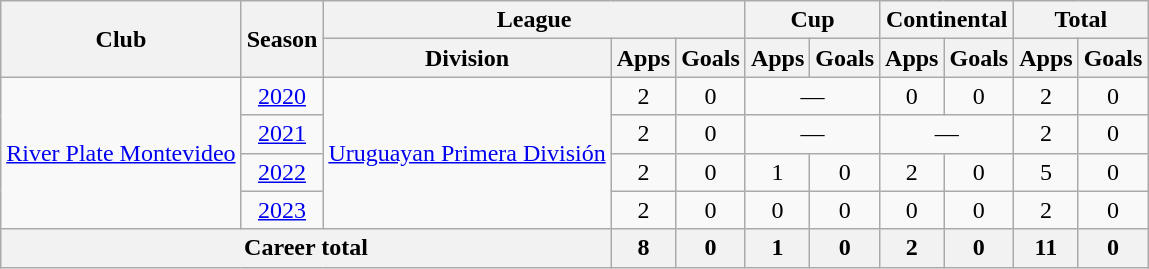<table class="wikitable" Style="text-align: center">
<tr>
<th rowspan="2">Club</th>
<th rowspan="2">Season</th>
<th colspan="3">League</th>
<th colspan="2">Cup</th>
<th colspan="2">Continental</th>
<th colspan="2">Total</th>
</tr>
<tr>
<th>Division</th>
<th>Apps</th>
<th>Goals</th>
<th>Apps</th>
<th>Goals</th>
<th>Apps</th>
<th>Goals</th>
<th>Apps</th>
<th>Goals</th>
</tr>
<tr>
<td rowspan="4"><a href='#'>River Plate Montevideo</a></td>
<td><a href='#'>2020</a></td>
<td rowspan="4"><a href='#'>Uruguayan Primera División</a></td>
<td>2</td>
<td>0</td>
<td colspan="2">—</td>
<td>0</td>
<td>0</td>
<td>2</td>
<td>0</td>
</tr>
<tr>
<td><a href='#'>2021</a></td>
<td>2</td>
<td>0</td>
<td colspan="2">—</td>
<td colspan="2">—</td>
<td>2</td>
<td>0</td>
</tr>
<tr>
<td><a href='#'>2022</a></td>
<td>2</td>
<td>0</td>
<td>1</td>
<td>0</td>
<td>2</td>
<td>0</td>
<td>5</td>
<td>0</td>
</tr>
<tr>
<td><a href='#'>2023</a></td>
<td>2</td>
<td>0</td>
<td>0</td>
<td>0</td>
<td>0</td>
<td>0</td>
<td>2</td>
<td>0</td>
</tr>
<tr>
<th colspan="3">Career total</th>
<th>8</th>
<th>0</th>
<th>1</th>
<th>0</th>
<th>2</th>
<th>0</th>
<th>11</th>
<th>0</th>
</tr>
</table>
